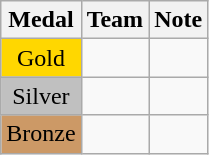<table class="wikitable">
<tr>
<th>Medal</th>
<th>Team</th>
<th>Note</th>
</tr>
<tr>
<td style="text-align:center;background-color:gold;">Gold</td>
<td></td>
<td></td>
</tr>
<tr>
<td style="text-align:center;background-color:silver;">Silver</td>
<td></td>
<td></td>
</tr>
<tr>
<td style="text-align:center;background-color:#cc9966;">Bronze</td>
<td></td>
<td></td>
</tr>
</table>
